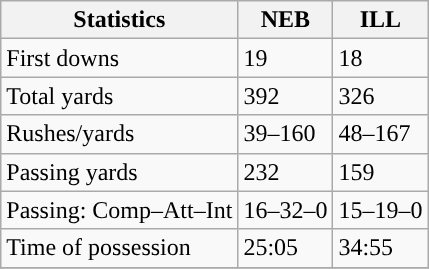<table class="wikitable" style="float: left;">
<tr>
<th>Statistics</th>
<th>NEB</th>
<th>ILL</th>
</tr>
<tr>
<td>First downs</td>
<td>19</td>
<td>18</td>
</tr>
<tr>
<td>Total yards</td>
<td>392</td>
<td>326</td>
</tr>
<tr>
<td>Rushes/yards</td>
<td>39–160</td>
<td>48–167</td>
</tr>
<tr>
<td>Passing yards</td>
<td>232</td>
<td>159</td>
</tr>
<tr>
<td>Passing: Comp–Att–Int</td>
<td>16–32–0</td>
<td>15–19–0</td>
</tr>
<tr>
<td>Time of possession</td>
<td>25:05</td>
<td>34:55</td>
</tr>
<tr>
</tr>
</table>
